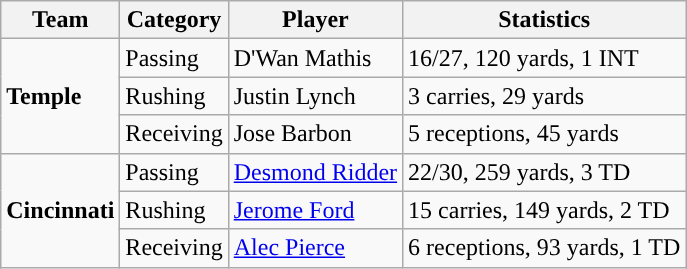<table class="wikitable" style="float: left;">
<tr>
<th>Team</th>
<th>Category</th>
<th>Player</th>
<th>Statistics</th>
</tr>
<tr>
<td rowspan=3><strong>Temple</strong></td>
<td>Passing</td>
<td>D'Wan Mathis</td>
<td>16/27, 120 yards, 1 INT</td>
</tr>
<tr>
<td>Rushing</td>
<td>Justin Lynch</td>
<td>3 carries, 29 yards</td>
</tr>
<tr>
<td>Receiving</td>
<td>Jose Barbon</td>
<td>5 receptions, 45 yards</td>
</tr>
<tr>
<td rowspan=3><strong>Cincinnati</strong></td>
<td>Passing</td>
<td><a href='#'>Desmond Ridder</a></td>
<td>22/30, 259 yards, 3 TD</td>
</tr>
<tr>
<td>Rushing</td>
<td><a href='#'>Jerome Ford</a></td>
<td>15 carries, 149 yards, 2 TD</td>
</tr>
<tr>
<td>Receiving</td>
<td><a href='#'>Alec Pierce</a></td>
<td>6 receptions, 93 yards, 1 TD</td>
</tr>
</table>
